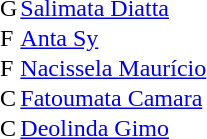<table border="0" cellpadding="0">
<tr>
<td>G</td>
<td> <a href='#'>Salimata Diatta</a></td>
</tr>
<tr>
<td>F</td>
<td> <a href='#'>Anta Sy</a></td>
</tr>
<tr>
<td>F</td>
<td> <a href='#'>Nacissela Maurício</a></td>
</tr>
<tr>
<td>C</td>
<td> <a href='#'>Fatoumata Camara</a></td>
</tr>
<tr>
<td>C</td>
<td> <a href='#'>Deolinda Gimo</a></td>
</tr>
</table>
